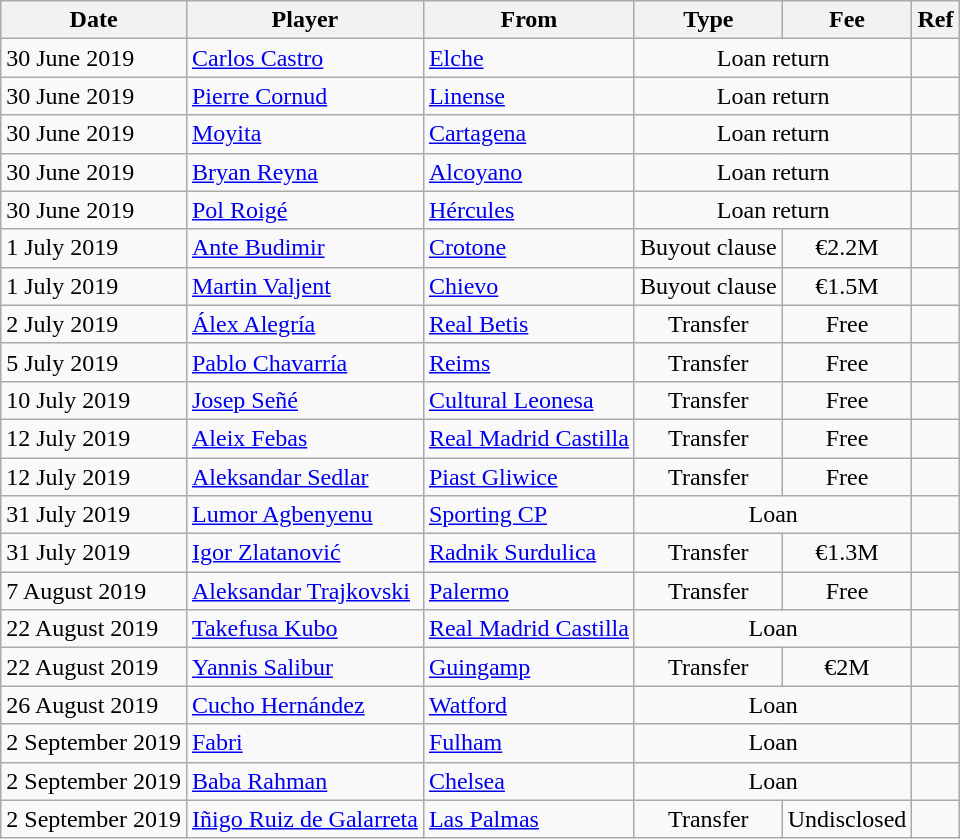<table class="wikitable">
<tr>
<th>Date</th>
<th>Player</th>
<th>From</th>
<th>Type</th>
<th>Fee</th>
<th>Ref</th>
</tr>
<tr>
<td>30 June 2019</td>
<td> <a href='#'>Carlos Castro</a></td>
<td><a href='#'>Elche</a></td>
<td style="text-align:center;" colspan="2">Loan return</td>
<td align=center></td>
</tr>
<tr>
<td>30 June 2019</td>
<td> <a href='#'>Pierre Cornud</a></td>
<td><a href='#'>Linense</a></td>
<td style="text-align:center;" colspan="2">Loan return</td>
<td align=center></td>
</tr>
<tr>
<td>30 June 2019</td>
<td> <a href='#'>Moyita</a></td>
<td><a href='#'>Cartagena</a></td>
<td style="text-align:center;" colspan="2">Loan return</td>
<td align=center></td>
</tr>
<tr>
<td>30 June 2019</td>
<td> <a href='#'>Bryan Reyna</a></td>
<td><a href='#'>Alcoyano</a></td>
<td style="text-align:center;" colspan="2">Loan return</td>
<td align=center></td>
</tr>
<tr>
<td>30 June 2019</td>
<td> <a href='#'>Pol Roigé</a></td>
<td><a href='#'>Hércules</a></td>
<td style="text-align:center;" colspan="2">Loan return</td>
<td align=center></td>
</tr>
<tr>
<td>1 July 2019</td>
<td> <a href='#'>Ante Budimir</a></td>
<td> <a href='#'>Crotone</a></td>
<td align=center>Buyout clause</td>
<td align=center>€2.2M</td>
<td align=center></td>
</tr>
<tr>
<td>1 July 2019</td>
<td> <a href='#'>Martin Valjent</a></td>
<td> <a href='#'>Chievo</a></td>
<td align=center>Buyout clause</td>
<td align=center>€1.5M</td>
<td align=center></td>
</tr>
<tr>
<td>2 July 2019</td>
<td> <a href='#'>Álex Alegría</a></td>
<td><a href='#'>Real Betis</a></td>
<td align=center>Transfer</td>
<td align=center>Free</td>
<td align=center></td>
</tr>
<tr>
<td>5 July 2019</td>
<td> <a href='#'>Pablo Chavarría</a></td>
<td> <a href='#'>Reims</a></td>
<td align=center>Transfer</td>
<td align=center>Free</td>
<td align=center></td>
</tr>
<tr>
<td>10 July 2019</td>
<td> <a href='#'>Josep Señé</a></td>
<td><a href='#'>Cultural Leonesa</a></td>
<td align=center>Transfer</td>
<td align=center>Free</td>
<td align=center></td>
</tr>
<tr>
<td>12 July 2019</td>
<td> <a href='#'>Aleix Febas</a></td>
<td><a href='#'>Real Madrid Castilla</a></td>
<td align=center>Transfer</td>
<td align=center>Free</td>
<td align=center></td>
</tr>
<tr>
<td>12 July 2019</td>
<td> <a href='#'>Aleksandar Sedlar</a></td>
<td> <a href='#'>Piast Gliwice</a></td>
<td align=center>Transfer</td>
<td align=center>Free</td>
<td align=center></td>
</tr>
<tr>
<td>31 July 2019</td>
<td> <a href='#'>Lumor Agbenyenu</a></td>
<td> <a href='#'>Sporting CP</a></td>
<td style="text-align:center;" colspan="2">Loan</td>
<td align=center></td>
</tr>
<tr>
<td>31 July 2019</td>
<td> <a href='#'>Igor Zlatanović</a></td>
<td> <a href='#'>Radnik Surdulica</a></td>
<td align=center>Transfer</td>
<td align=center>€1.3M</td>
<td align=center></td>
</tr>
<tr>
<td>7 August 2019</td>
<td> <a href='#'>Aleksandar Trajkovski</a></td>
<td> <a href='#'>Palermo</a></td>
<td align=center>Transfer</td>
<td align=center>Free</td>
<td align=center></td>
</tr>
<tr>
<td>22 August 2019</td>
<td> <a href='#'>Takefusa Kubo</a></td>
<td><a href='#'>Real Madrid Castilla</a></td>
<td style="text-align:center;" colspan="2">Loan</td>
<td align=center></td>
</tr>
<tr>
<td>22 August 2019</td>
<td> <a href='#'>Yannis Salibur</a></td>
<td> <a href='#'>Guingamp</a></td>
<td align=center>Transfer</td>
<td align=center>€2M</td>
<td align=center></td>
</tr>
<tr>
<td>26 August 2019</td>
<td> <a href='#'>Cucho Hernández</a></td>
<td> <a href='#'>Watford</a></td>
<td style="text-align:center;" colspan="2">Loan</td>
<td align=center></td>
</tr>
<tr>
<td>2 September 2019</td>
<td> <a href='#'>Fabri</a></td>
<td> <a href='#'>Fulham</a></td>
<td style="text-align:center;" colspan="2">Loan</td>
<td align=center></td>
</tr>
<tr>
<td>2 September 2019</td>
<td> <a href='#'>Baba Rahman</a></td>
<td> <a href='#'>Chelsea</a></td>
<td style="text-align:center;" colspan="2">Loan</td>
<td align=center></td>
</tr>
<tr>
<td>2 September 2019</td>
<td> <a href='#'>Iñigo Ruiz de Galarreta</a></td>
<td><a href='#'>Las Palmas</a></td>
<td align=center>Transfer</td>
<td align=center>Undisclosed</td>
<td align=center></td>
</tr>
</table>
